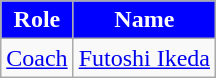<table class="wikitable">
<tr>
<th style="background:#0000FF;color:white">Role</th>
<th style="background:#0000FF;color:white">Name</th>
</tr>
<tr>
<td><a href='#'>Coach</a></td>
<td> <a href='#'>Futoshi Ikeda</a></td>
</tr>
</table>
